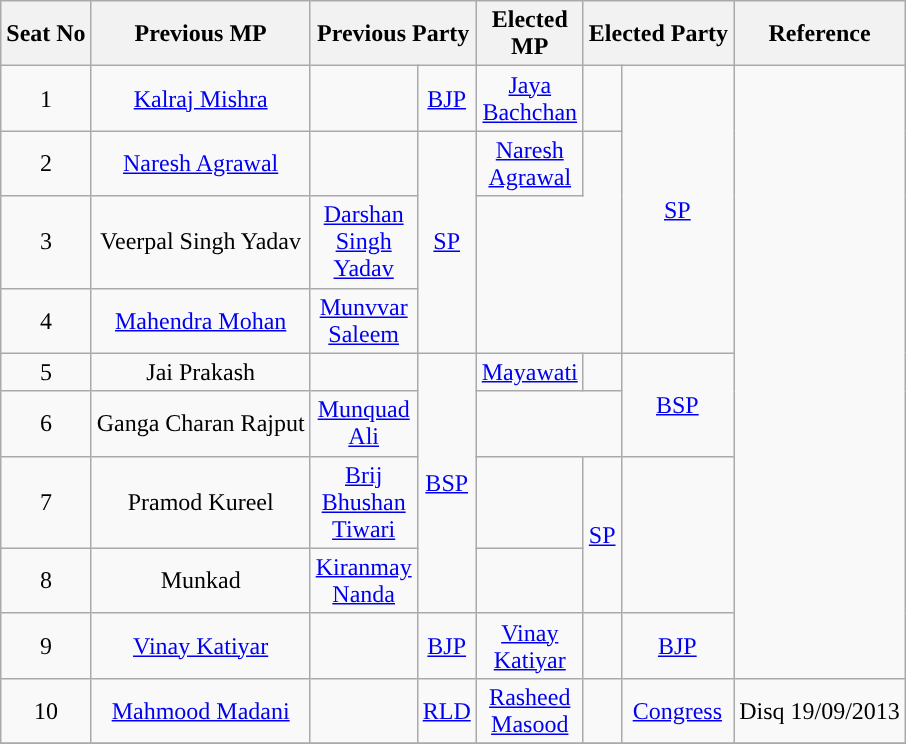<table class="wikitable">
<tr>
<th>Seat No</th>
<th>Previous MP</th>
<th colspan=2>Previous Party</th>
<th>Elected MP</th>
<th colspan=2>Elected Party</th>
<th>Reference</th>
</tr>
<tr style="text-align:center;">
<td>1</td>
<td><a href='#'>Kalraj Mishra</a></td>
<td width="1px"></td>
<td><a href='#'>BJP</a></td>
<td><a href='#'>Jaya Bachchan</a></td>
<td width="1px"></td>
<td rowspan=4><a href='#'>SP</a></td>
<td rowspan=9></td>
</tr>
<tr style="text-align:center;">
<td>2</td>
<td><a href='#'>Naresh Agrawal</a></td>
<td width="1px"></td>
<td rowspan=3><a href='#'>SP</a></td>
<td><a href='#'>Naresh Agrawal</a></td>
</tr>
<tr style="text-align:center;">
<td>3</td>
<td>Veerpal Singh Yadav</td>
<td><a href='#'>Darshan Singh Yadav</a></td>
</tr>
<tr style="text-align:center;">
<td>4</td>
<td><a href='#'>Mahendra Mohan</a></td>
<td><a href='#'>Munvvar Saleem</a></td>
</tr>
<tr style="text-align:center;">
<td>5</td>
<td>Jai Prakash</td>
<td width="1px"></td>
<td rowspan=4><a href='#'>BSP</a></td>
<td><a href='#'>Mayawati</a></td>
<td width="1px"></td>
<td rowspan=2><a href='#'>BSP</a></td>
</tr>
<tr style="text-align:center;">
<td>6</td>
<td>Ganga Charan Rajput</td>
<td><a href='#'>Munquad Ali</a></td>
</tr>
<tr style="text-align:center;">
<td>7</td>
<td>Pramod Kureel</td>
<td><a href='#'>Brij Bhushan Tiwari</a></td>
<td width="1px"></td>
<td rowspan=2><a href='#'>SP</a></td>
</tr>
<tr style="text-align:center;">
<td>8</td>
<td>Munkad</td>
<td><a href='#'>Kiranmay Nanda</a></td>
</tr>
<tr style="text-align:center;">
<td>9</td>
<td><a href='#'>Vinay Katiyar</a></td>
<td width="1px"></td>
<td><a href='#'>BJP</a></td>
<td><a href='#'>Vinay Katiyar</a></td>
<td width="1px"></td>
<td><a href='#'>BJP</a></td>
</tr>
<tr style="text-align:center;">
<td>10</td>
<td><a href='#'>Mahmood Madani</a></td>
<td width="1px"></td>
<td><a href='#'>RLD</a></td>
<td><a href='#'>Rasheed Masood</a></td>
<td width="1px"></td>
<td><a href='#'>Congress</a></td>
<td>Disq 19/09/2013</td>
</tr>
<tr>
</tr>
</table>
